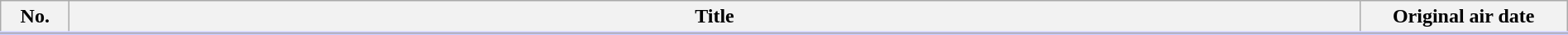<table class="wikitable" style="width:100%; margin:auto; background:#FFF;">
<tr style="border-bottom: 3px solid #CCF;">
<th style="width:3em;">No.</th>
<th>Title</th>
<th style="width:10em;">Original air date</th>
</tr>
<tr>
</tr>
</table>
